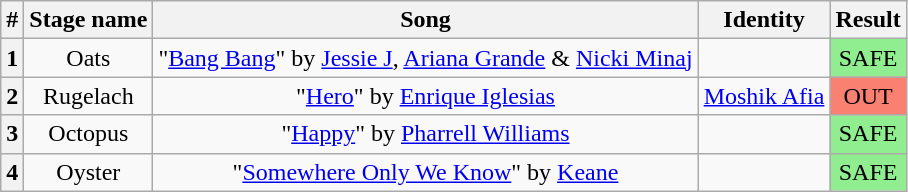<table class="wikitable plainrowheaders" style="text-align: center;">
<tr>
<th>#</th>
<th>Stage name</th>
<th>Song</th>
<th>Identity</th>
<th>Result</th>
</tr>
<tr>
<th>1</th>
<td>Oats</td>
<td>"<a href='#'>Bang Bang</a>" by <a href='#'>Jessie J</a>, <a href='#'>Ariana Grande</a> & <a href='#'>Nicki Minaj</a></td>
<td></td>
<td bgcolor="lightgreen">SAFE</td>
</tr>
<tr>
<th>2</th>
<td>Rugelach</td>
<td>"<a href='#'>Hero</a>" by <a href='#'>Enrique Iglesias</a></td>
<td><a href='#'>Moshik Afia</a></td>
<td bgcolor="salmon">OUT</td>
</tr>
<tr>
<th>3</th>
<td>Octopus</td>
<td>"<a href='#'>Happy</a>" by <a href='#'>Pharrell Williams</a></td>
<td></td>
<td bgcolor="lightgreen">SAFE</td>
</tr>
<tr>
<th>4</th>
<td>Oyster</td>
<td>"<a href='#'>Somewhere Only We Know</a>" by <a href='#'>Keane</a></td>
<td></td>
<td bgcolor="lightgreen">SAFE</td>
</tr>
</table>
